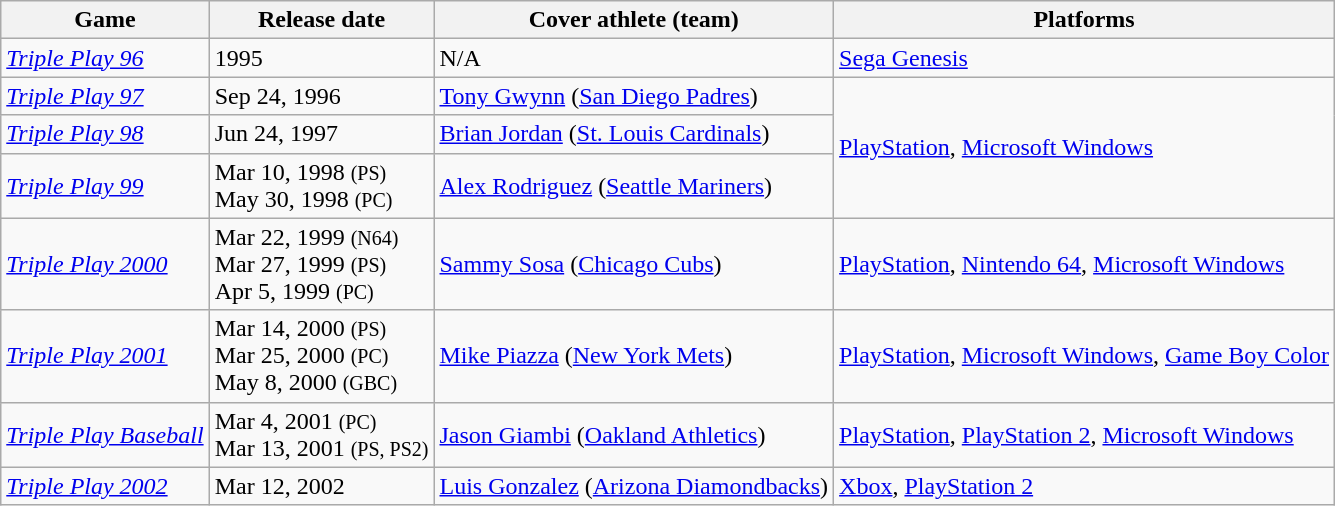<table class="wikitable">
<tr>
<th>Game</th>
<th>Release date</th>
<th>Cover athlete (team)</th>
<th>Platforms</th>
</tr>
<tr>
<td><em><a href='#'>Triple Play 96</a></em></td>
<td>1995</td>
<td>N/A</td>
<td><a href='#'>Sega Genesis</a></td>
</tr>
<tr>
<td><em><a href='#'>Triple Play 97</a></em></td>
<td>Sep 24, 1996</td>
<td><a href='#'>Tony Gwynn</a> (<a href='#'>San Diego Padres</a>)</td>
<td rowspan="3"><a href='#'>PlayStation</a>, <a href='#'>Microsoft Windows</a></td>
</tr>
<tr>
<td><em><a href='#'>Triple Play 98</a></em></td>
<td>Jun 24, 1997</td>
<td><a href='#'>Brian Jordan</a> (<a href='#'>St. Louis Cardinals</a>)</td>
</tr>
<tr>
<td><em><a href='#'>Triple Play 99</a></em></td>
<td>Mar 10, 1998 <small>(PS)<br></small> May 30, 1998 <small>(PC)<br></small></td>
<td><a href='#'>Alex Rodriguez</a> (<a href='#'>Seattle Mariners</a>)</td>
</tr>
<tr>
<td><em><a href='#'>Triple Play 2000</a></em></td>
<td>Mar 22, 1999 <small>(N64)<br></small> Mar 27, 1999 <small>(PS)<br></small> Apr 5, 1999 <small>(PC)</small></td>
<td><a href='#'>Sammy Sosa</a> (<a href='#'>Chicago Cubs</a>)</td>
<td><a href='#'>PlayStation</a>, <a href='#'>Nintendo 64</a>, <a href='#'>Microsoft Windows</a></td>
</tr>
<tr>
<td><em><a href='#'>Triple Play 2001</a></em></td>
<td>Mar 14, 2000 <small>(PS)<br></small> Mar 25, 2000 <small>(PC)<br></small>May 8, 2000 <small>(GBC)</small></td>
<td><a href='#'>Mike Piazza</a> (<a href='#'>New York Mets</a>)</td>
<td><a href='#'>PlayStation</a>, <a href='#'>Microsoft Windows</a>, <a href='#'>Game Boy Color</a></td>
</tr>
<tr>
<td><em><a href='#'>Triple Play Baseball</a></em></td>
<td>Mar 4, 2001 <small>(PC)<br></small> Mar 13, 2001 <small>(PS, PS2)</small></td>
<td><a href='#'>Jason Giambi</a> (<a href='#'>Oakland Athletics</a>)</td>
<td><a href='#'>PlayStation</a>, <a href='#'>PlayStation 2</a>, <a href='#'>Microsoft Windows</a></td>
</tr>
<tr>
<td><em><a href='#'>Triple Play 2002</a></em></td>
<td>Mar 12, 2002</td>
<td><a href='#'>Luis Gonzalez</a> (<a href='#'>Arizona Diamondbacks</a>)</td>
<td><a href='#'>Xbox</a>, <a href='#'>PlayStation 2</a></td>
</tr>
</table>
